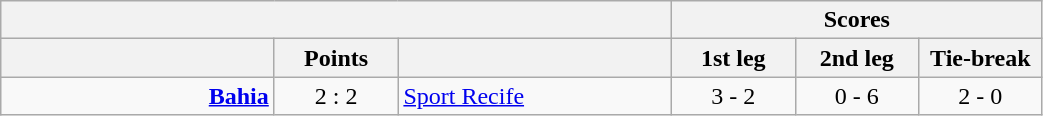<table class="wikitable" style="text-align:center;">
<tr>
<th colspan=3></th>
<th colspan=3>Scores</th>
</tr>
<tr>
<th width="175"></th>
<th width="75">Points</th>
<th width="175"></th>
<th width="75">1st leg</th>
<th width="75">2nd leg</th>
<th width="75">Tie-break</th>
</tr>
<tr>
<td align=right><strong><a href='#'>Bahia</a></strong></td>
<td>2 : 2</td>
<td align=left><a href='#'>Sport Recife</a></td>
<td>3 - 2</td>
<td>0 - 6</td>
<td>2 - 0</td>
</tr>
</table>
